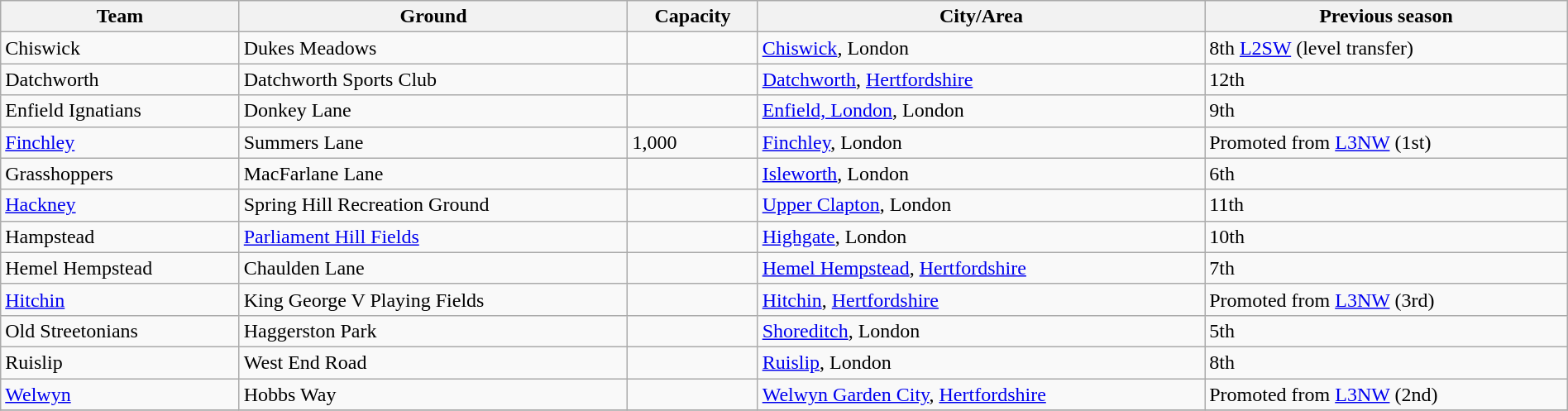<table class="wikitable sortable" width=100%>
<tr>
<th>Team</th>
<th>Ground</th>
<th>Capacity</th>
<th>City/Area</th>
<th>Previous season</th>
</tr>
<tr>
<td>Chiswick</td>
<td>Dukes Meadows</td>
<td></td>
<td><a href='#'>Chiswick</a>, London</td>
<td>8th <a href='#'>L2SW</a> (level transfer)</td>
</tr>
<tr>
<td>Datchworth</td>
<td>Datchworth Sports Club</td>
<td></td>
<td><a href='#'>Datchworth</a>, <a href='#'>Hertfordshire</a></td>
<td>12th</td>
</tr>
<tr>
<td>Enfield Ignatians</td>
<td>Donkey Lane</td>
<td></td>
<td><a href='#'>Enfield, London</a>, London</td>
<td>9th</td>
</tr>
<tr>
<td><a href='#'>Finchley</a></td>
<td>Summers Lane</td>
<td>1,000</td>
<td><a href='#'>Finchley</a>, London</td>
<td>Promoted from <a href='#'>L3NW</a> (1st)</td>
</tr>
<tr>
<td>Grasshoppers</td>
<td>MacFarlane Lane</td>
<td></td>
<td><a href='#'>Isleworth</a>, London</td>
<td>6th</td>
</tr>
<tr>
<td><a href='#'>Hackney</a></td>
<td>Spring Hill Recreation Ground</td>
<td></td>
<td><a href='#'>Upper Clapton</a>, London</td>
<td>11th</td>
</tr>
<tr>
<td>Hampstead</td>
<td><a href='#'>Parliament Hill Fields</a></td>
<td></td>
<td><a href='#'>Highgate</a>, London</td>
<td>10th</td>
</tr>
<tr>
<td>Hemel Hempstead</td>
<td>Chaulden Lane</td>
<td></td>
<td><a href='#'>Hemel Hempstead</a>, <a href='#'>Hertfordshire</a></td>
<td>7th</td>
</tr>
<tr>
<td><a href='#'>Hitchin</a></td>
<td>King George V Playing Fields</td>
<td></td>
<td><a href='#'>Hitchin</a>, <a href='#'>Hertfordshire</a></td>
<td>Promoted from <a href='#'>L3NW</a> (3rd)</td>
</tr>
<tr>
<td>Old Streetonians</td>
<td>Haggerston Park</td>
<td></td>
<td><a href='#'>Shoreditch</a>, London</td>
<td>5th</td>
</tr>
<tr>
<td>Ruislip</td>
<td>West End Road</td>
<td></td>
<td><a href='#'>Ruislip</a>, London</td>
<td>8th</td>
</tr>
<tr>
<td><a href='#'>Welwyn</a></td>
<td>Hobbs Way</td>
<td></td>
<td><a href='#'>Welwyn Garden City</a>, <a href='#'>Hertfordshire</a></td>
<td>Promoted from <a href='#'>L3NW</a> (2nd)</td>
</tr>
<tr>
</tr>
</table>
